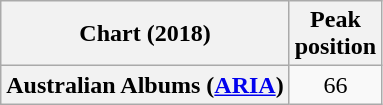<table class="wikitable plainrowheaders" style="text-align:center">
<tr>
<th scope="col">Chart (2018)</th>
<th scope="col">Peak<br>position</th>
</tr>
<tr>
<th scope="row">Australian Albums (<a href='#'>ARIA</a>)</th>
<td>66</td>
</tr>
</table>
